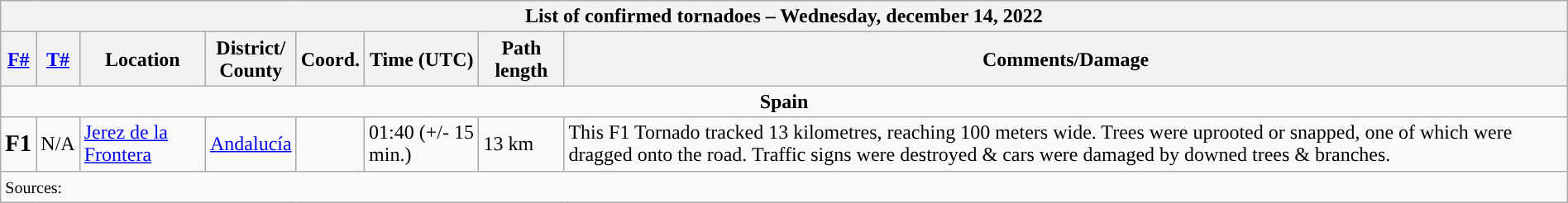<table class="wikitable collapsible" width="100%">
<tr>
<th colspan="8">List of confirmed tornadoes – Wednesday, december 14, 2022</th>
</tr>
<tr>
<th><a href='#'>F#</a></th>
<th><a href='#'>T#</a></th>
<th>Location</th>
<th>District/<br>County</th>
<th>Coord.</th>
<th>Time (UTC)</th>
<th>Path length</th>
<th>Comments/Damage</th>
</tr>
<tr>
<td colspan="8" align=center><strong>Spain</strong></td>
</tr>
<tr>
<td><big><strong>F1</strong></big></td>
<td>N/A</td>
<td><a href='#'>Jerez de la Frontera</a></td>
<td><a href='#'>Andalucía</a></td>
<td></td>
<td>01:40 (+/- 15 min.)</td>
<td>13 km</td>
<td>This F1 Tornado tracked 13 kilometres, reaching 100 meters wide. Trees were uprooted or snapped, one of which were dragged onto the road. Traffic signs were destroyed & cars were damaged by downed trees & branches.</td>
</tr>
<tr>
<td colspan="8"><small>Sources:  </small></td>
</tr>
</table>
